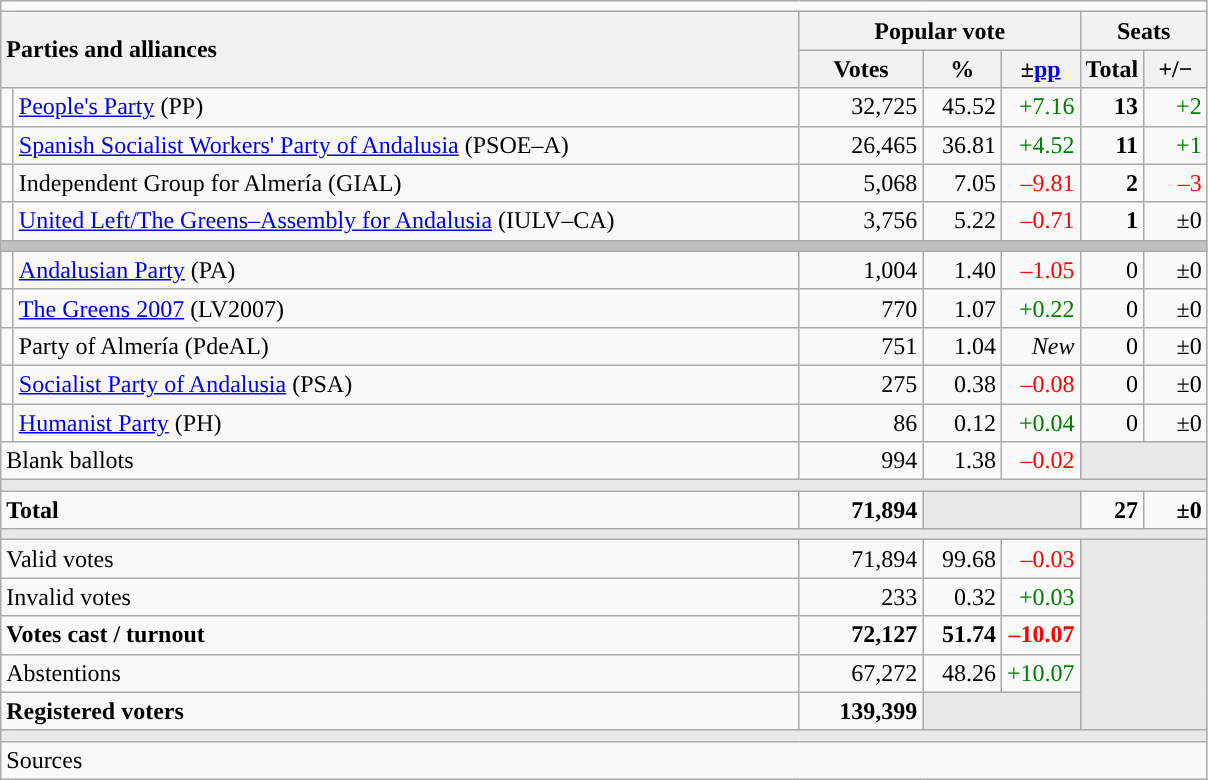<table class="wikitable" style="text-align:right;">
<tr>
<td colspan="7"></td>
</tr>
<tr>
<th style="text-align:left;" rowspan="2" colspan="2" width="525">Parties and alliances</th>
<th colspan="3">Popular vote</th>
<th colspan="2">Seats</th>
</tr>
<tr>
<th width="75">Votes</th>
<th width="45">%</th>
<th width="45">±<a href='#'>pp</a></th>
<th width="35">Total</th>
<th width="35">+/−</th>
</tr>
<tr>
<td width="1" style="color:inherit;background:"></td>
<td align="left"><a href='#'>People's Party</a> (PP)</td>
<td>32,725</td>
<td>45.52</td>
<td style="color:green;">+7.16</td>
<td><strong>13</strong></td>
<td style="color:green;">+2</td>
</tr>
<tr>
<td style="color:inherit;background:"></td>
<td align="left"><a href='#'>Spanish Socialist Workers' Party of Andalusia</a> (PSOE–A)</td>
<td>26,465</td>
<td>36.81</td>
<td style="color:green;">+4.52</td>
<td><strong>11</strong></td>
<td style="color:green;">+1</td>
</tr>
<tr>
<td style="color:inherit;background:"></td>
<td align="left">Independent Group for Almería (GIAL)</td>
<td>5,068</td>
<td>7.05</td>
<td style="color:red;">–9.81</td>
<td><strong>2</strong></td>
<td style="color:red;">–3</td>
</tr>
<tr>
<td style="color:inherit;background:"></td>
<td align="left"><a href='#'>United Left/The Greens–Assembly for Andalusia</a> (IULV–CA)</td>
<td>3,756</td>
<td>5.22</td>
<td style="color:red;">–0.71</td>
<td><strong>1</strong></td>
<td>±0</td>
</tr>
<tr>
<td colspan="7" bgcolor="#C0C0C0"></td>
</tr>
<tr>
<td style="color:inherit;background:"></td>
<td align="left"><a href='#'>Andalusian Party</a> (PA)</td>
<td>1,004</td>
<td>1.40</td>
<td style="color:red;">–1.05</td>
<td>0</td>
<td>±0</td>
</tr>
<tr>
<td style="color:inherit;background:"></td>
<td align="left"><a href='#'>The Greens 2007</a> (LV2007)</td>
<td>770</td>
<td>1.07</td>
<td style="color:green;">+0.22</td>
<td>0</td>
<td>±0</td>
</tr>
<tr>
<td style="color:inherit;background:"></td>
<td align="left">Party of Almería (PdeAL)</td>
<td>751</td>
<td>1.04</td>
<td><em>New</em></td>
<td>0</td>
<td>±0</td>
</tr>
<tr>
<td style="color:inherit;background:"></td>
<td align="left"><a href='#'>Socialist Party of Andalusia</a> (PSA)</td>
<td>275</td>
<td>0.38</td>
<td style="color:red;">–0.08</td>
<td>0</td>
<td>±0</td>
</tr>
<tr>
<td style="color:inherit;background:"></td>
<td align="left"><a href='#'>Humanist Party</a> (PH)</td>
<td>86</td>
<td>0.12</td>
<td style="color:green;">+0.04</td>
<td>0</td>
<td>±0</td>
</tr>
<tr>
<td align="left" colspan="2">Blank ballots</td>
<td>994</td>
<td>1.38</td>
<td style="color:red;">–0.02</td>
<td bgcolor="#E9E9E9" colspan="2"></td>
</tr>
<tr>
<td colspan="7" bgcolor="#E9E9E9"></td>
</tr>
<tr style="font-weight:bold;">
<td align="left" colspan="2">Total</td>
<td>71,894</td>
<td bgcolor="#E9E9E9" colspan="2"></td>
<td>27</td>
<td>±0</td>
</tr>
<tr>
<td colspan="7" bgcolor="#E9E9E9"></td>
</tr>
<tr>
<td align="left" colspan="2">Valid votes</td>
<td>71,894</td>
<td>99.68</td>
<td style="color:red;">–0.03</td>
<td bgcolor="#E9E9E9" colspan="2" rowspan="5"></td>
</tr>
<tr>
<td align="left" colspan="2">Invalid votes</td>
<td>233</td>
<td>0.32</td>
<td style="color:green;">+0.03</td>
</tr>
<tr style="font-weight:bold;">
<td align="left" colspan="2">Votes cast / turnout</td>
<td>72,127</td>
<td>51.74</td>
<td style="color:red;">–10.07</td>
</tr>
<tr>
<td align="left" colspan="2">Abstentions</td>
<td>67,272</td>
<td>48.26</td>
<td style="color:green;">+10.07</td>
</tr>
<tr style="font-weight:bold;">
<td align="left" colspan="2">Registered voters</td>
<td>139,399</td>
<td bgcolor="#E9E9E9" colspan="2"></td>
</tr>
<tr>
<td colspan="7" bgcolor="#E9E9E9"></td>
</tr>
<tr>
<td align="left" colspan="7">Sources</td>
</tr>
</table>
